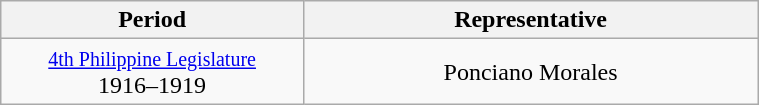<table class="wikitable" style="text-align:center; width:40%;">
<tr>
<th width="40%">Period</th>
<th>Representative</th>
</tr>
<tr>
<td><small><a href='#'>4th Philippine Legislature</a></small><br>1916–1919</td>
<td>Ponciano Morales</td>
</tr>
</table>
